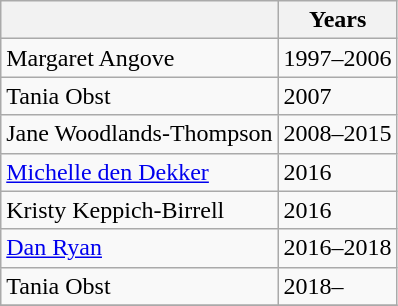<table class="wikitable collapsible">
<tr>
<th></th>
<th>Years</th>
</tr>
<tr>
<td>Margaret Angove</td>
<td>1997–2006</td>
</tr>
<tr>
<td>Tania Obst</td>
<td>2007</td>
</tr>
<tr>
<td>Jane Woodlands-Thompson</td>
<td>2008–2015</td>
</tr>
<tr>
<td><a href='#'>Michelle den Dekker</a></td>
<td>2016</td>
</tr>
<tr>
<td>Kristy Keppich-Birrell</td>
<td>2016</td>
</tr>
<tr>
<td><a href='#'>Dan Ryan</a></td>
<td>2016–2018</td>
</tr>
<tr>
<td>Tania Obst</td>
<td>2018–</td>
</tr>
<tr>
</tr>
</table>
